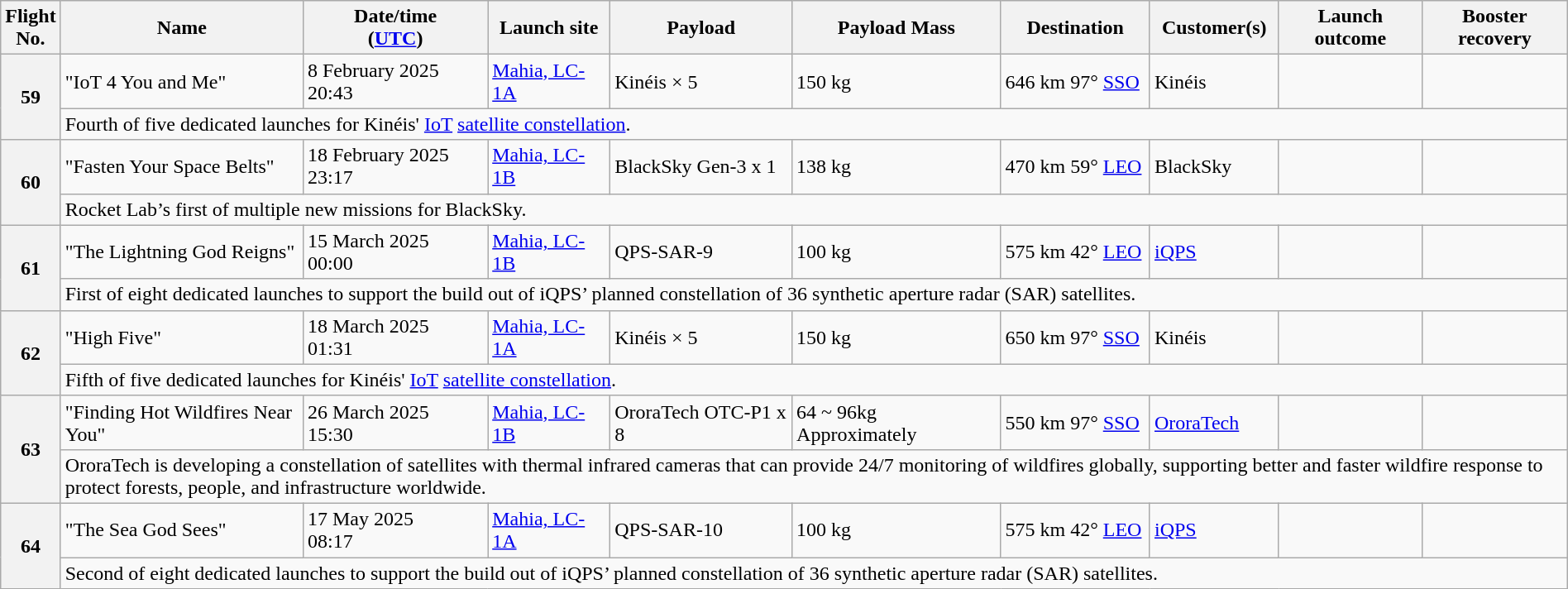<table class="wikitable" style="width: 100%">
<tr>
<th>Flight<br>No.</th>
<th>Name</th>
<th>Date/time<br>(<a href='#'>UTC</a>)</th>
<th>Launch site</th>
<th>Payload</th>
<th>Payload Mass</th>
<th>Destination</th>
<th>Customer(s)</th>
<th>Launch outcome</th>
<th>Booster recovery</th>
</tr>
<tr>
<th rowspan="2">59</th>
<td>"IoT 4 You and Me"</td>
<td>8 February 2025<br>20:43</td>
<td><a href='#'>Mahia, LC-1A</a></td>
<td>Kinéis × 5</td>
<td>150 kg</td>
<td>646 km 97° <a href='#'>SSO</a></td>
<td>Kinéis</td>
<td></td>
<td></td>
</tr>
<tr>
<td colspan="9">Fourth of five dedicated launches for Kinéis' <a href='#'>IoT</a> <a href='#'>satellite constellation</a>.</td>
</tr>
<tr>
<th rowspan="2">60</th>
<td>"Fasten Your Space Belts"</td>
<td>18 February 2025 23:17</td>
<td><a href='#'>Mahia, LC-1B</a></td>
<td>BlackSky Gen-3 x 1</td>
<td>138 kg</td>
<td>470 km 59° <a href='#'>LEO</a></td>
<td BlackSky>BlackSky</td>
<td></td>
<td></td>
</tr>
<tr>
<td colspan="9">Rocket Lab’s first of multiple new missions for BlackSky.</td>
</tr>
<tr>
<th rowspan="2">61</th>
<td>"The Lightning God Reigns"</td>
<td>15 March 2025<br>00:00</td>
<td><a href='#'>Mahia, LC-1B</a></td>
<td>QPS-SAR-9</td>
<td>100 kg</td>
<td>575 km 42° <a href='#'>LEO</a></td>
<td><a href='#'>iQPS</a></td>
<td></td>
<td></td>
</tr>
<tr>
<td colspan="9">First of eight dedicated launches to support the build out of iQPS’ planned constellation of 36 synthetic aperture radar (SAR) satellites.</td>
</tr>
<tr>
<th rowspan="2">62</th>
<td>"High Five"</td>
<td>18 March 2025<br>01:31</td>
<td><a href='#'>Mahia, LC-1A</a></td>
<td>Kinéis × 5</td>
<td>150 kg</td>
<td>650 km 97° <a href='#'>SSO</a></td>
<td>Kinéis</td>
<td></td>
<td></td>
</tr>
<tr>
<td colspan="9">Fifth of five dedicated launches for Kinéis' <a href='#'>IoT</a> <a href='#'>satellite constellation</a>.</td>
</tr>
<tr>
<th rowspan="2">63</th>
<td>"Finding Hot Wildfires Near You"</td>
<td>26 March 2025<br>15:30</td>
<td><a href='#'>Mahia, LC-1B</a></td>
<td>OroraTech OTC-P1 x 8</td>
<td>64 ~ 96kg Approximately</td>
<td>550 km 97° <a href='#'>SSO</a></td>
<td><a href='#'>OroraTech</a></td>
<td></td>
<td></td>
</tr>
<tr>
<td colspan="9">OroraTech is developing a constellation of satellites with thermal infrared cameras that can provide 24/7 monitoring of wildfires globally, supporting better and faster wildfire response to protect forests, people, and infrastructure worldwide.</td>
</tr>
<tr>
<th rowspan="2">64</th>
<td>"The Sea God Sees"</td>
<td>17 May 2025<br>08:17</td>
<td><a href='#'>Mahia, LC-1A</a></td>
<td>QPS-SAR-10</td>
<td>100 kg</td>
<td>575 km 42° <a href='#'>LEO</a></td>
<td><a href='#'>iQPS</a></td>
<td></td>
<td></td>
</tr>
<tr>
<td colspan="9">Second of eight dedicated launches to support the build out of iQPS’ planned constellation of 36 synthetic aperture radar (SAR) satellites.</td>
</tr>
</table>
